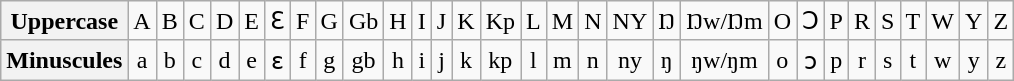<table class="wikitable" style="text-align: center; vertical-align: middle;">
<tr ---->
<th scope="row">Uppercase</th>
<td>A</td>
<td>B</td>
<td>C</td>
<td>D</td>
<td>E</td>
<td>Ɛ</td>
<td>F</td>
<td>G</td>
<td>Gb</td>
<td>H</td>
<td>I</td>
<td>J</td>
<td>K</td>
<td>Kp</td>
<td>L</td>
<td>M</td>
<td>N</td>
<td>NY</td>
<td>Ŋ</td>
<td>Ŋw/Ŋm</td>
<td>O</td>
<td>Ɔ</td>
<td>P</td>
<td>R</td>
<td>S</td>
<td>T</td>
<td>W</td>
<td>Y</td>
<td>Z</td>
</tr>
<tr ---->
<th scope="row">Minuscules</th>
<td>a</td>
<td>b</td>
<td>c</td>
<td>d</td>
<td>e</td>
<td>ɛ</td>
<td>f</td>
<td>g</td>
<td>gb</td>
<td>h</td>
<td>i</td>
<td>j</td>
<td>k</td>
<td>kp</td>
<td>l</td>
<td>m</td>
<td>n</td>
<td>ny</td>
<td>ŋ</td>
<td>ŋw/ŋm</td>
<td>o</td>
<td>ɔ</td>
<td>p</td>
<td>r</td>
<td>s</td>
<td>t</td>
<td>w</td>
<td>y</td>
<td>z</td>
</tr>
</table>
